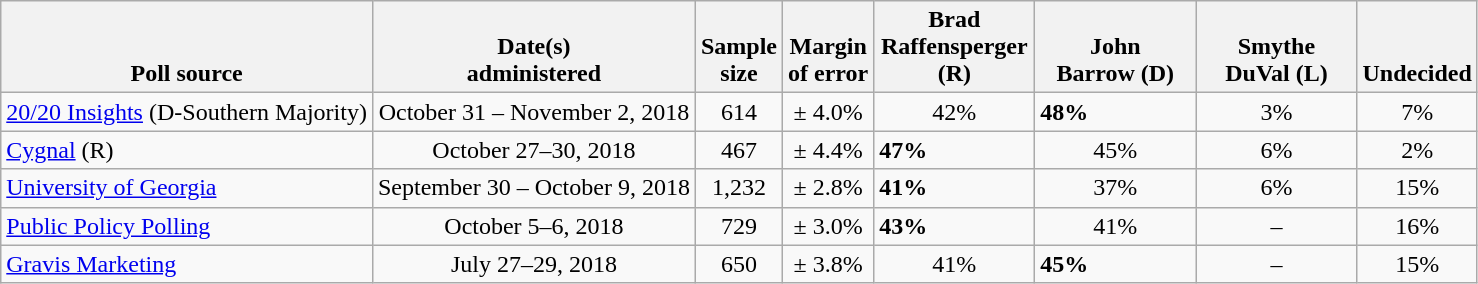<table class="wikitable">
<tr valign=bottom>
<th>Poll source</th>
<th>Date(s)<br>administered</th>
<th>Sample<br>size</th>
<th>Margin<br>of error</th>
<th style="width:100px;">Brad<br>Raffensperger (R)</th>
<th style="width:100px;">John<br>Barrow (D)</th>
<th style="width:100px;">Smythe<br>DuVal (L)</th>
<th>Undecided</th>
</tr>
<tr>
<td><a href='#'>20/20 Insights</a> (D-Southern Majority)</td>
<td align=center>October 31 – November 2, 2018</td>
<td align=center>614</td>
<td align=center>± 4.0%</td>
<td align=center>42%</td>
<td><strong>48%</strong></td>
<td align=center>3%</td>
<td align=center>7%</td>
</tr>
<tr>
<td><a href='#'>Cygnal</a> (R)</td>
<td align=center>October 27–30, 2018</td>
<td align=center>467</td>
<td align=center>± 4.4%</td>
<td><strong>47%</strong></td>
<td align=center>45%</td>
<td align=center>6%</td>
<td align=center>2%</td>
</tr>
<tr>
<td><a href='#'>University of Georgia</a></td>
<td align=center>September 30 – October 9, 2018</td>
<td align=center>1,232</td>
<td align=center>± 2.8%</td>
<td><strong>41%</strong></td>
<td align=center>37%</td>
<td align=center>6%</td>
<td align=center>15%</td>
</tr>
<tr>
<td><a href='#'>Public Policy Polling</a></td>
<td align=center>October 5–6, 2018</td>
<td align=center>729</td>
<td align=center>± 3.0%</td>
<td><strong>43%</strong></td>
<td align=center>41%</td>
<td align=center>–</td>
<td align=center>16%</td>
</tr>
<tr>
<td><a href='#'>Gravis Marketing</a></td>
<td align=center>July 27–29, 2018</td>
<td align=center>650</td>
<td align=center>± 3.8%</td>
<td align=center>41%</td>
<td><strong>45%</strong></td>
<td align=center>–</td>
<td align=center>15%</td>
</tr>
</table>
